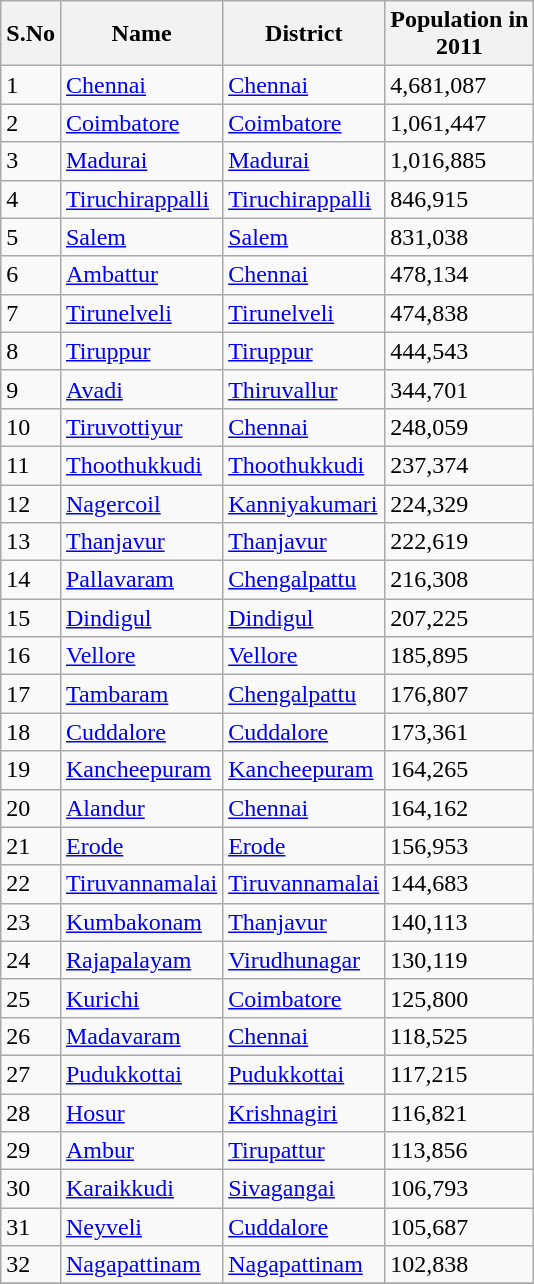<table class="sortable wikitable">
<tr>
<th>S.No</th>
<th>Name</th>
<th>District</th>
<th>Population in <br>2011</th>
</tr>
<tr>
<td>1</td>
<td><a href='#'>Chennai</a></td>
<td><a href='#'>Chennai</a></td>
<td>4,681,087</td>
</tr>
<tr>
<td>2</td>
<td><a href='#'>Coimbatore</a></td>
<td><a href='#'>Coimbatore</a></td>
<td>1,061,447</td>
</tr>
<tr>
<td>3</td>
<td><a href='#'>Madurai</a></td>
<td><a href='#'>Madurai</a></td>
<td>1,016,885</td>
</tr>
<tr>
<td>4</td>
<td><a href='#'>Tiruchirappalli</a></td>
<td><a href='#'>Tiruchirappalli</a></td>
<td>846,915</td>
</tr>
<tr>
<td>5</td>
<td><a href='#'>Salem</a></td>
<td><a href='#'>Salem</a></td>
<td>831,038</td>
</tr>
<tr>
<td>6</td>
<td><a href='#'>Ambattur</a></td>
<td><a href='#'>Chennai</a></td>
<td>478,134</td>
</tr>
<tr>
<td>7</td>
<td><a href='#'>Tirunelveli</a></td>
<td><a href='#'>Tirunelveli</a></td>
<td>474,838</td>
</tr>
<tr>
<td>8</td>
<td><a href='#'>Tiruppur</a></td>
<td><a href='#'>Tiruppur</a></td>
<td>444,543</td>
</tr>
<tr>
<td>9</td>
<td><a href='#'>Avadi</a></td>
<td><a href='#'>Thiruvallur</a></td>
<td>344,701</td>
</tr>
<tr>
<td>10</td>
<td><a href='#'>Tiruvottiyur</a></td>
<td><a href='#'>Chennai</a></td>
<td>248,059</td>
</tr>
<tr>
<td>11</td>
<td><a href='#'>Thoothukkudi</a></td>
<td><a href='#'>Thoothukkudi</a></td>
<td>237,374</td>
</tr>
<tr>
<td>12</td>
<td><a href='#'>Nagercoil</a></td>
<td><a href='#'>Kanniyakumari</a></td>
<td>224,329</td>
</tr>
<tr>
<td>13</td>
<td><a href='#'>Thanjavur</a></td>
<td><a href='#'>Thanjavur</a></td>
<td>222,619</td>
</tr>
<tr>
<td>14</td>
<td><a href='#'>Pallavaram</a></td>
<td><a href='#'>Chengalpattu</a></td>
<td>216,308</td>
</tr>
<tr>
<td>15</td>
<td><a href='#'>Dindigul</a></td>
<td><a href='#'>Dindigul</a></td>
<td>207,225</td>
</tr>
<tr>
<td>16</td>
<td><a href='#'>Vellore</a></td>
<td><a href='#'>Vellore</a></td>
<td>185,895</td>
</tr>
<tr>
<td>17</td>
<td><a href='#'>Tambaram</a></td>
<td><a href='#'>Chengalpattu</a></td>
<td>176,807</td>
</tr>
<tr>
<td>18</td>
<td><a href='#'>Cuddalore</a></td>
<td><a href='#'>Cuddalore</a></td>
<td>173,361</td>
</tr>
<tr>
<td>19</td>
<td><a href='#'>Kancheepuram</a></td>
<td><a href='#'>Kancheepuram</a></td>
<td>164,265</td>
</tr>
<tr>
<td>20</td>
<td><a href='#'>Alandur</a></td>
<td><a href='#'>Chennai</a></td>
<td>164,162</td>
</tr>
<tr>
<td>21</td>
<td><a href='#'>Erode</a></td>
<td><a href='#'>Erode</a></td>
<td>156,953</td>
</tr>
<tr>
<td>22</td>
<td><a href='#'>Tiruvannamalai</a></td>
<td><a href='#'>Tiruvannamalai</a></td>
<td>144,683</td>
</tr>
<tr>
<td>23</td>
<td><a href='#'>Kumbakonam</a></td>
<td><a href='#'>Thanjavur</a></td>
<td>140,113</td>
</tr>
<tr>
<td>24</td>
<td><a href='#'>Rajapalayam</a></td>
<td><a href='#'>Virudhunagar</a></td>
<td>130,119</td>
</tr>
<tr>
<td>25</td>
<td><a href='#'>Kurichi</a></td>
<td><a href='#'>Coimbatore</a></td>
<td>125,800</td>
</tr>
<tr>
<td>26</td>
<td><a href='#'>Madavaram</a></td>
<td><a href='#'>Chennai</a></td>
<td>118,525</td>
</tr>
<tr>
<td>27</td>
<td><a href='#'>Pudukkottai</a></td>
<td><a href='#'>Pudukkottai</a></td>
<td>117,215</td>
</tr>
<tr>
<td>28</td>
<td><a href='#'>Hosur</a></td>
<td><a href='#'>Krishnagiri</a></td>
<td>116,821</td>
</tr>
<tr>
<td>29</td>
<td><a href='#'>Ambur</a></td>
<td><a href='#'>Tirupattur</a></td>
<td>113,856</td>
</tr>
<tr>
<td>30</td>
<td><a href='#'>Karaikkudi</a></td>
<td><a href='#'>Sivagangai</a></td>
<td>106,793</td>
</tr>
<tr>
<td>31</td>
<td><a href='#'>Neyveli</a></td>
<td><a href='#'>Cuddalore</a></td>
<td>105,687</td>
</tr>
<tr>
<td>32</td>
<td><a href='#'>Nagapattinam</a></td>
<td><a href='#'>Nagapattinam</a></td>
<td>102,838</td>
</tr>
<tr>
</tr>
</table>
